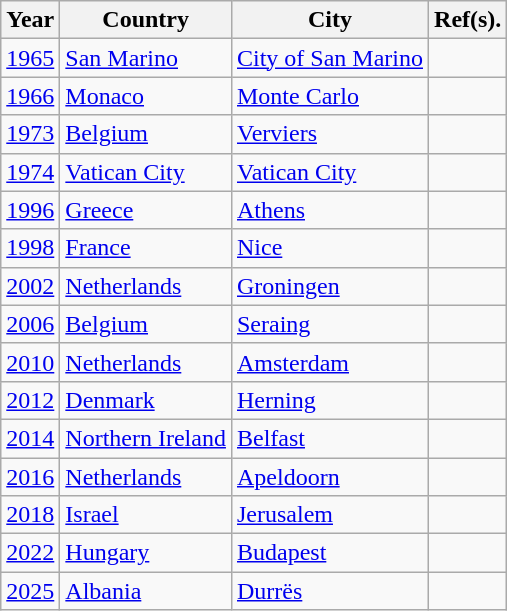<table class="wikitable plainrowheaders">
<tr>
<th scope="col">Year</th>
<th scope="col">Country</th>
<th scope="col">City</th>
<th scope="col">Ref(s).</th>
</tr>
<tr>
<td><a href='#'>1965</a></td>
<td> <a href='#'>San Marino</a></td>
<td><a href='#'>City of San Marino</a></td>
<td></td>
</tr>
<tr>
<td><a href='#'>1966</a></td>
<td> <a href='#'>Monaco</a></td>
<td><a href='#'>Monte Carlo</a></td>
<td></td>
</tr>
<tr>
<td><a href='#'>1973</a></td>
<td> <a href='#'>Belgium</a></td>
<td><a href='#'>Verviers</a></td>
<td></td>
</tr>
<tr>
<td><a href='#'>1974</a></td>
<td> <a href='#'>Vatican City</a></td>
<td><a href='#'>Vatican City</a></td>
<td></td>
</tr>
<tr>
<td><a href='#'>1996</a></td>
<td> <a href='#'>Greece</a></td>
<td><a href='#'>Athens</a></td>
<td></td>
</tr>
<tr>
<td><a href='#'>1998</a></td>
<td> <a href='#'>France</a></td>
<td><a href='#'>Nice</a></td>
<td></td>
</tr>
<tr>
<td><a href='#'>2002</a></td>
<td> <a href='#'>Netherlands</a></td>
<td><a href='#'>Groningen</a></td>
<td></td>
</tr>
<tr>
<td><a href='#'>2006</a></td>
<td> <a href='#'>Belgium</a></td>
<td><a href='#'>Seraing</a></td>
<td></td>
</tr>
<tr>
<td><a href='#'>2010</a></td>
<td> <a href='#'>Netherlands</a></td>
<td><a href='#'>Amsterdam</a></td>
<td></td>
</tr>
<tr>
<td><a href='#'>2012</a></td>
<td> <a href='#'>Denmark</a></td>
<td><a href='#'>Herning</a></td>
<td></td>
</tr>
<tr>
<td><a href='#'>2014</a></td>
<td> <a href='#'>Northern Ireland</a></td>
<td><a href='#'>Belfast</a></td>
<td></td>
</tr>
<tr>
<td><a href='#'>2016</a></td>
<td> <a href='#'>Netherlands</a></td>
<td><a href='#'>Apeldoorn</a></td>
<td></td>
</tr>
<tr>
<td><a href='#'>2018</a></td>
<td> <a href='#'>Israel</a></td>
<td><a href='#'>Jerusalem</a></td>
<td></td>
</tr>
<tr>
<td><a href='#'>2022</a></td>
<td> <a href='#'>Hungary</a></td>
<td><a href='#'>Budapest</a></td>
<td></td>
</tr>
<tr>
<td><a href='#'>2025</a></td>
<td> <a href='#'>Albania</a></td>
<td><a href='#'>Durrës</a></td>
<td></td>
</tr>
</table>
